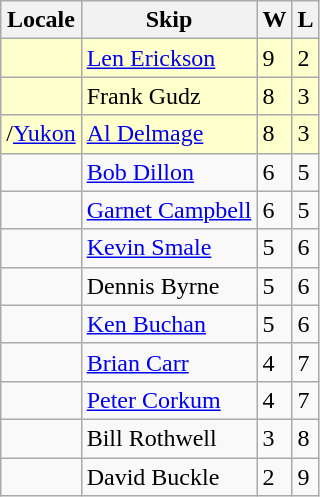<table class="wikitable" border="1">
<tr>
<th>Locale</th>
<th>Skip</th>
<th>W</th>
<th>L</th>
</tr>
<tr bgcolor=#ffffcc>
<td></td>
<td><a href='#'>Len Erickson</a></td>
<td>9</td>
<td>2</td>
</tr>
<tr bgcolor=#ffffcc>
<td></td>
<td>Frank Gudz</td>
<td>8</td>
<td>3</td>
</tr>
<tr bgcolor=#ffffcc>
<td>/<a href='#'>Yukon</a></td>
<td><a href='#'>Al Delmage</a></td>
<td>8</td>
<td>3</td>
</tr>
<tr>
<td></td>
<td><a href='#'>Bob Dillon</a></td>
<td>6</td>
<td>5</td>
</tr>
<tr>
<td></td>
<td><a href='#'>Garnet Campbell</a></td>
<td>6</td>
<td>5</td>
</tr>
<tr>
<td></td>
<td><a href='#'>Kevin Smale</a></td>
<td>5</td>
<td>6</td>
</tr>
<tr>
<td></td>
<td>Dennis Byrne</td>
<td>5</td>
<td>6</td>
</tr>
<tr>
<td></td>
<td><a href='#'>Ken Buchan</a></td>
<td>5</td>
<td>6</td>
</tr>
<tr>
<td></td>
<td><a href='#'>Brian Carr</a></td>
<td>4</td>
<td>7</td>
</tr>
<tr>
<td></td>
<td><a href='#'>Peter Corkum</a></td>
<td>4</td>
<td>7</td>
</tr>
<tr>
<td></td>
<td>Bill Rothwell</td>
<td>3</td>
<td>8</td>
</tr>
<tr>
<td></td>
<td>David Buckle</td>
<td>2</td>
<td>9</td>
</tr>
</table>
